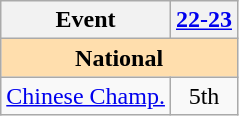<table class="wikitable" style="text-align:center">
<tr>
<th>Event</th>
<th><a href='#'>22-23</a></th>
</tr>
<tr>
<th style="background-color: #ffdead; " colspan=7 align=center>National</th>
</tr>
<tr>
<td align=left><a href='#'>Chinese Champ.</a></td>
<td>5th</td>
</tr>
</table>
